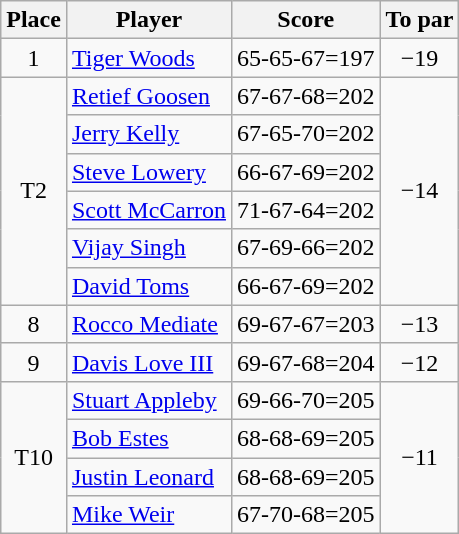<table class="wikitable">
<tr>
<th>Place</th>
<th>Player</th>
<th>Score</th>
<th>To par</th>
</tr>
<tr>
<td align=center>1</td>
<td> <a href='#'>Tiger Woods</a></td>
<td align=center>65-65-67=197</td>
<td align=center>−19</td>
</tr>
<tr>
<td rowspan="6" align=center>T2</td>
<td> <a href='#'>Retief Goosen</a></td>
<td align=center>67-67-68=202</td>
<td rowspan="6" align=center>−14</td>
</tr>
<tr>
<td> <a href='#'>Jerry Kelly</a></td>
<td align=center>67-65-70=202</td>
</tr>
<tr>
<td> <a href='#'>Steve Lowery</a></td>
<td align=center>66-67-69=202</td>
</tr>
<tr>
<td> <a href='#'>Scott McCarron</a></td>
<td align=center>71-67-64=202</td>
</tr>
<tr>
<td> <a href='#'>Vijay Singh</a></td>
<td align=center>67-69-66=202</td>
</tr>
<tr>
<td> <a href='#'>David Toms</a></td>
<td align=center>66-67-69=202</td>
</tr>
<tr>
<td align=center>8</td>
<td> <a href='#'>Rocco Mediate</a></td>
<td align=center>69-67-67=203</td>
<td align=center>−13</td>
</tr>
<tr>
<td align=center>9</td>
<td> <a href='#'>Davis Love III</a></td>
<td align=center>69-67-68=204</td>
<td align=center>−12</td>
</tr>
<tr>
<td rowspan="4" align=center>T10</td>
<td> <a href='#'>Stuart Appleby</a></td>
<td align=center>69-66-70=205</td>
<td rowspan="4" align=center>−11</td>
</tr>
<tr>
<td> <a href='#'>Bob Estes</a></td>
<td align=center>68-68-69=205</td>
</tr>
<tr>
<td> <a href='#'>Justin Leonard</a></td>
<td align=center>68-68-69=205</td>
</tr>
<tr>
<td> <a href='#'>Mike Weir</a></td>
<td align=center>67-70-68=205</td>
</tr>
</table>
